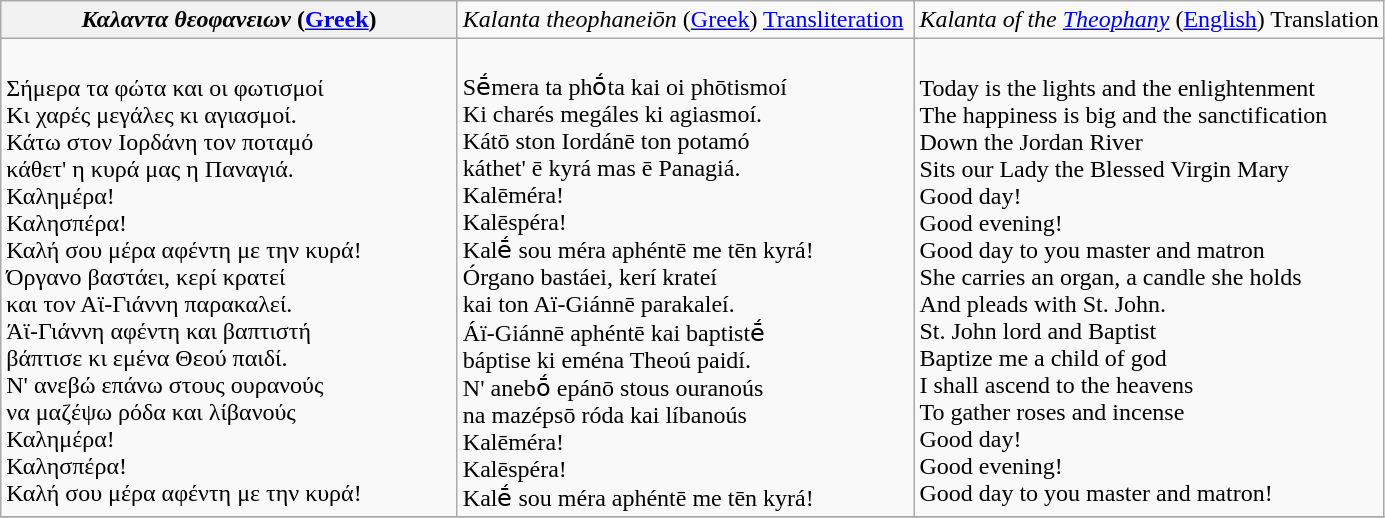<table class="wikitable">
<tr style="vertical-align: top;">
<th style="width: 33%;"><em>Καλαντα θεοφανειων</em> (<a href='#'>Greek</a>)</th>
<td style="width: 33%;"><em>Kalanta theophaneiōn</em> (<a href='#'>Greek</a>) <a href='#'>Transliteration</a></td>
<td style="width: 34%;"><em>Kalanta of the <a href='#'>Theophany</a></em> (<a href='#'>English</a>) Translation</td>
</tr>
<tr>
<td><br>Σήμερα τα φώτα και οι φωτισμοί<br>Κι χαρές μεγάλες κι αγιασμοί.<br>Κάτω στον Ιορδάνη τον ποταμό<br>κάθετ' η κυρά μας η Παναγιά.<br>Καλημέρα!<br>Καλησπέρα!<br>Καλή σου μέρα αφέντη με την κυρά!<br>Όργανo βαστάει, κερί κρατεί<br>και τον Αϊ-Γιάννη παρακαλεί.<br>Άϊ-Γιάννη αφέντη και βαπτιστή<br>βάπτισε κι εμένα Θεού παιδί.<br>Ν' ανεβώ επάνω στους ουρανούς<br>να μαζέψω ρόδα και λίβανούς<br>Καλημέρα!<br>Καλησπέρα!<br>Καλή σου μέρα αφέντη με την κυρά!</td>
<td><br>Sḗmera ta phṓta kai oi phōtismoí<br>Ki charés megáles ki agiasmoí.<br>Kátō ston Iordánē ton potamó<br>káthet' ē kyrá mas ē Panagiá.<br>Kalēméra!<br>Kalēspéra!<br>Kalḗ sou méra aphéntē me tēn kyrá!<br>Órgano bastáei, kerí krateí<br>kai ton Aï-Giánnē parakaleí.<br>Áï-Giánnē aphéntē kai baptistḗ<br>báptise ki eména Theoú paidí.<br>N' anebṓ epánō stous ouranoús<br>na mazépsō róda kai líbanoús<br>Kalēméra!<br>Kalēspéra!<br>Kalḗ sou méra aphéntē me tēn kyrá!</td>
<td><br>Today is the lights and the enlightenment<br>The happiness is big and the sanctification<br>Down the Jordan River<br>Sits our Lady the Blessed Virgin Mary<br>Good day!<br>Good evening!<br>Good day to you master and matron<br>She carries an organ, a candle she holds<br>And pleads with St. John.<br>St. John lord and Baptist<br>Baptize me a child of god<br>I shall ascend to the heavens<br>To gather roses and incense<br>Good day!<br>Good evening!<br>Good day to you master and matron!</td>
</tr>
<tr>
</tr>
</table>
